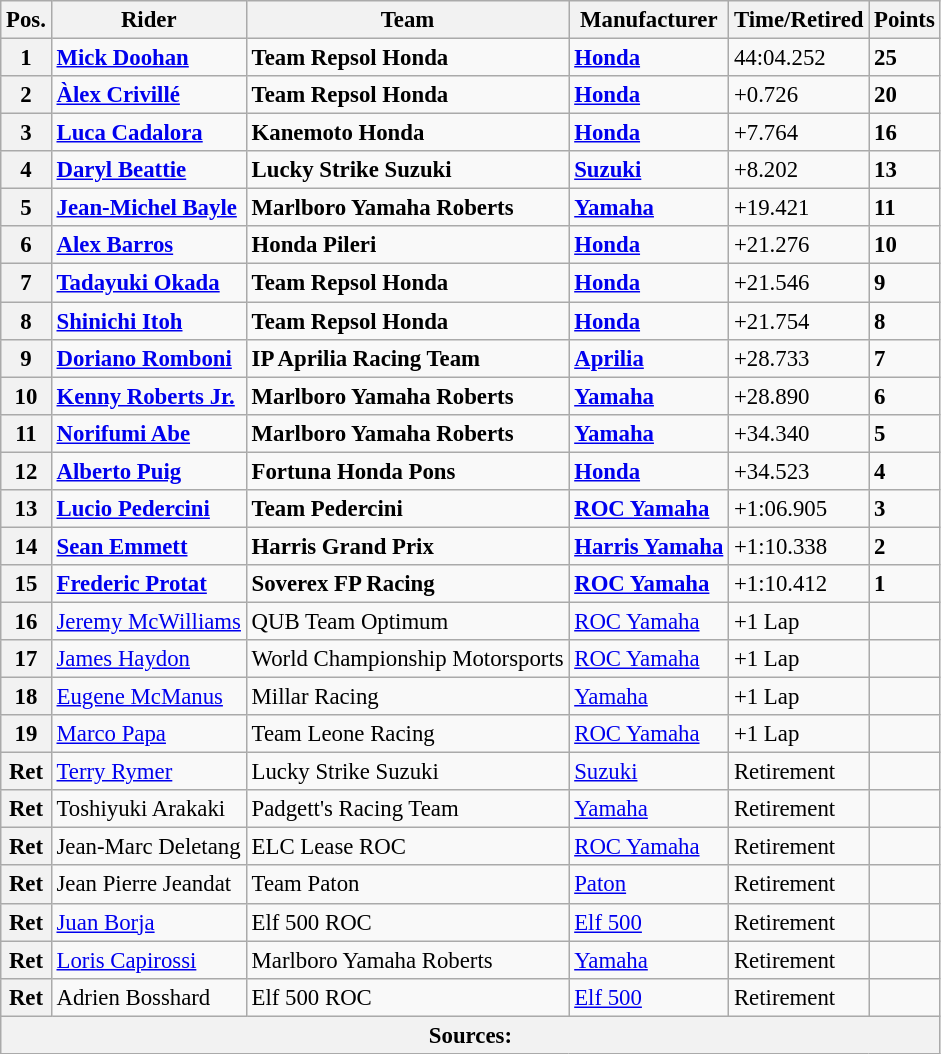<table class="wikitable" style="font-size: 95%;">
<tr>
<th>Pos.</th>
<th>Rider</th>
<th>Team</th>
<th>Manufacturer</th>
<th>Time/Retired</th>
<th>Points</th>
</tr>
<tr>
<th>1</th>
<td> <strong><a href='#'>Mick Doohan</a></strong></td>
<td><strong>Team Repsol Honda</strong></td>
<td><strong><a href='#'>Honda</a></strong></td>
<td>44:04.252</td>
<td><strong>25</strong></td>
</tr>
<tr>
<th>2</th>
<td> <strong><a href='#'>Àlex Crivillé</a></strong></td>
<td><strong>Team Repsol Honda</strong></td>
<td><strong><a href='#'>Honda</a></strong></td>
<td>+0.726</td>
<td><strong>20</strong></td>
</tr>
<tr>
<th>3</th>
<td> <strong><a href='#'>Luca Cadalora</a></strong></td>
<td><strong>Kanemoto Honda</strong></td>
<td><strong><a href='#'>Honda</a></strong></td>
<td>+7.764</td>
<td><strong>16</strong></td>
</tr>
<tr>
<th>4</th>
<td> <strong><a href='#'>Daryl Beattie</a></strong></td>
<td><strong>Lucky Strike Suzuki</strong></td>
<td><strong><a href='#'>Suzuki</a></strong></td>
<td>+8.202</td>
<td><strong>13</strong></td>
</tr>
<tr>
<th>5</th>
<td> <strong><a href='#'>Jean-Michel Bayle</a></strong></td>
<td><strong>Marlboro Yamaha Roberts</strong></td>
<td><strong><a href='#'>Yamaha</a></strong></td>
<td>+19.421</td>
<td><strong>11</strong></td>
</tr>
<tr>
<th>6</th>
<td> <strong><a href='#'>Alex Barros</a></strong></td>
<td><strong>Honda Pileri</strong></td>
<td><strong><a href='#'>Honda</a></strong></td>
<td>+21.276</td>
<td><strong>10</strong></td>
</tr>
<tr>
<th>7</th>
<td> <strong><a href='#'>Tadayuki Okada</a></strong></td>
<td><strong>Team Repsol Honda</strong></td>
<td><strong><a href='#'>Honda</a></strong></td>
<td>+21.546</td>
<td><strong>9</strong></td>
</tr>
<tr>
<th>8</th>
<td> <strong><a href='#'>Shinichi Itoh</a></strong></td>
<td><strong>Team Repsol Honda</strong></td>
<td><strong><a href='#'>Honda</a></strong></td>
<td>+21.754</td>
<td><strong>8</strong></td>
</tr>
<tr>
<th>9</th>
<td> <strong><a href='#'>Doriano Romboni</a></strong></td>
<td><strong>IP Aprilia Racing Team</strong></td>
<td><strong><a href='#'>Aprilia</a></strong></td>
<td>+28.733</td>
<td><strong>7</strong></td>
</tr>
<tr>
<th>10</th>
<td> <strong><a href='#'>Kenny Roberts Jr.</a></strong></td>
<td><strong>Marlboro Yamaha Roberts</strong></td>
<td><strong><a href='#'>Yamaha</a></strong></td>
<td>+28.890</td>
<td><strong>6</strong></td>
</tr>
<tr>
<th>11</th>
<td> <strong><a href='#'>Norifumi Abe</a></strong></td>
<td><strong>Marlboro Yamaha Roberts</strong></td>
<td><strong><a href='#'>Yamaha</a></strong></td>
<td>+34.340</td>
<td><strong>5</strong></td>
</tr>
<tr>
<th>12</th>
<td> <strong><a href='#'>Alberto Puig</a></strong></td>
<td><strong>Fortuna Honda Pons</strong></td>
<td><strong><a href='#'>Honda</a></strong></td>
<td>+34.523</td>
<td><strong>4</strong></td>
</tr>
<tr>
<th>13</th>
<td> <strong><a href='#'>Lucio Pedercini</a></strong></td>
<td><strong>Team Pedercini</strong></td>
<td><strong><a href='#'>ROC Yamaha</a></strong></td>
<td>+1:06.905</td>
<td><strong>3</strong></td>
</tr>
<tr>
<th>14</th>
<td> <strong><a href='#'>Sean Emmett</a></strong></td>
<td><strong>Harris Grand Prix</strong></td>
<td><strong><a href='#'>Harris Yamaha</a></strong></td>
<td>+1:10.338</td>
<td><strong>2</strong></td>
</tr>
<tr>
<th>15</th>
<td> <strong><a href='#'>Frederic Protat</a></strong></td>
<td><strong>Soverex FP Racing</strong></td>
<td><strong><a href='#'>ROC Yamaha</a></strong></td>
<td>+1:10.412</td>
<td><strong>1</strong></td>
</tr>
<tr>
<th>16</th>
<td> <a href='#'>Jeremy McWilliams</a></td>
<td>QUB Team Optimum</td>
<td><a href='#'>ROC Yamaha</a></td>
<td>+1 Lap</td>
<td></td>
</tr>
<tr>
<th>17</th>
<td> <a href='#'>James Haydon</a></td>
<td>World Championship Motorsports</td>
<td><a href='#'>ROC Yamaha</a></td>
<td>+1 Lap</td>
<td></td>
</tr>
<tr>
<th>18</th>
<td> <a href='#'>Eugene McManus</a></td>
<td>Millar Racing</td>
<td><a href='#'>Yamaha</a></td>
<td>+1 Lap</td>
<td></td>
</tr>
<tr>
<th>19</th>
<td> <a href='#'>Marco Papa</a></td>
<td>Team Leone Racing</td>
<td><a href='#'>ROC Yamaha</a></td>
<td>+1 Lap</td>
<td></td>
</tr>
<tr>
<th>Ret</th>
<td> <a href='#'>Terry Rymer</a></td>
<td>Lucky Strike Suzuki</td>
<td><a href='#'>Suzuki</a></td>
<td>Retirement</td>
<td></td>
</tr>
<tr>
<th>Ret</th>
<td> Toshiyuki Arakaki</td>
<td>Padgett's Racing Team</td>
<td><a href='#'>Yamaha</a></td>
<td>Retirement</td>
<td></td>
</tr>
<tr>
<th>Ret</th>
<td> Jean-Marc Deletang</td>
<td>ELC Lease ROC</td>
<td><a href='#'>ROC Yamaha</a></td>
<td>Retirement</td>
<td></td>
</tr>
<tr>
<th>Ret</th>
<td> Jean Pierre Jeandat</td>
<td>Team Paton</td>
<td><a href='#'>Paton</a></td>
<td>Retirement</td>
<td></td>
</tr>
<tr>
<th>Ret</th>
<td> <a href='#'>Juan Borja</a></td>
<td>Elf 500 ROC</td>
<td><a href='#'>Elf 500</a></td>
<td>Retirement</td>
<td></td>
</tr>
<tr>
<th>Ret</th>
<td> <a href='#'>Loris Capirossi</a></td>
<td>Marlboro Yamaha Roberts</td>
<td><a href='#'>Yamaha</a></td>
<td>Retirement</td>
<td></td>
</tr>
<tr>
<th>Ret</th>
<td> Adrien Bosshard</td>
<td>Elf 500 ROC</td>
<td><a href='#'>Elf 500</a></td>
<td>Retirement</td>
<td></td>
</tr>
<tr>
<th colspan=8>Sources: </th>
</tr>
</table>
